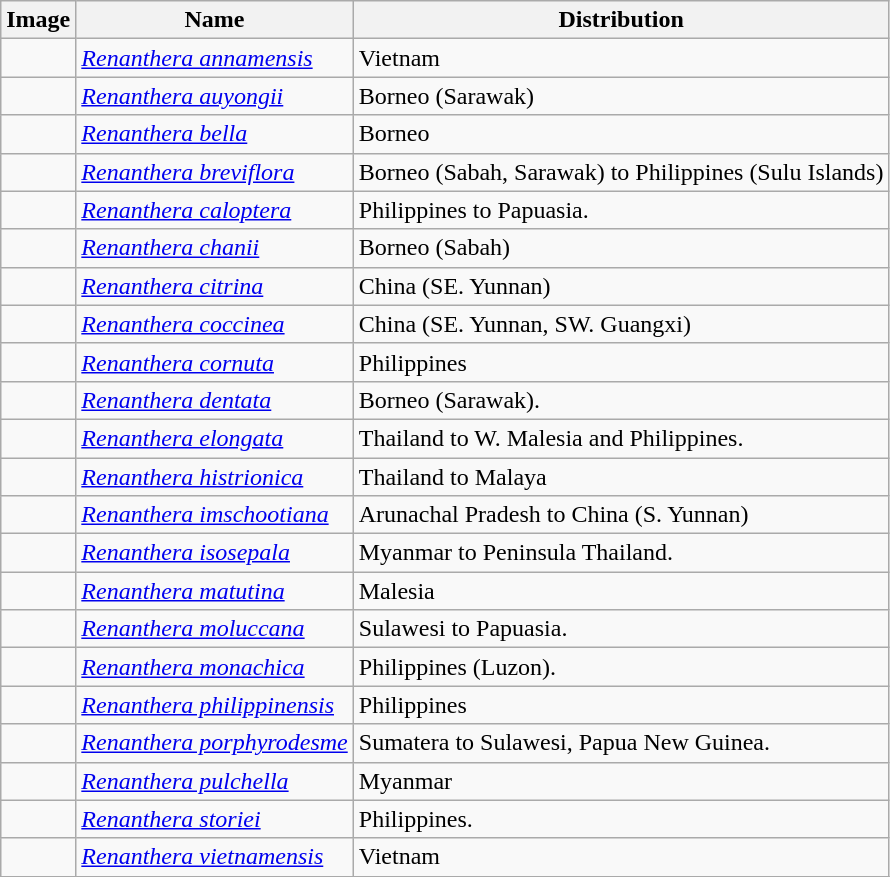<table class="wikitable collapsible sortable">
<tr>
<th>Image</th>
<th>Name</th>
<th>Distribution</th>
</tr>
<tr>
<td></td>
<td><em><a href='#'>Renanthera annamensis</a></em> </td>
<td>Vietnam</td>
</tr>
<tr>
<td></td>
<td><em><a href='#'>Renanthera auyongii</a></em> </td>
<td>Borneo (Sarawak)</td>
</tr>
<tr>
<td></td>
<td><em><a href='#'>Renanthera bella</a></em> </td>
<td>Borneo</td>
</tr>
<tr>
<td></td>
<td><em><a href='#'>Renanthera breviflora</a></em> </td>
<td>Borneo (Sabah, Sarawak) to Philippines (Sulu Islands)</td>
</tr>
<tr>
<td></td>
<td><em><a href='#'>Renanthera caloptera</a></em> </td>
<td>Philippines to Papuasia.</td>
</tr>
<tr>
<td></td>
<td><em><a href='#'>Renanthera chanii</a></em> </td>
<td>Borneo (Sabah)</td>
</tr>
<tr>
<td></td>
<td><em><a href='#'>Renanthera citrina</a></em> </td>
<td>China (SE. Yunnan)</td>
</tr>
<tr>
<td></td>
<td><em><a href='#'>Renanthera coccinea</a></em> </td>
<td>China (SE. Yunnan, SW. Guangxi)</td>
</tr>
<tr>
<td></td>
<td><em><a href='#'>Renanthera cornuta</a></em> </td>
<td>Philippines</td>
</tr>
<tr>
<td></td>
<td><em><a href='#'>Renanthera dentata</a></em> </td>
<td>Borneo (Sarawak).</td>
</tr>
<tr>
<td></td>
<td><em><a href='#'>Renanthera elongata</a></em> </td>
<td>Thailand to W. Malesia and Philippines.</td>
</tr>
<tr>
<td></td>
<td><em><a href='#'>Renanthera histrionica</a></em> </td>
<td>Thailand to Malaya</td>
</tr>
<tr>
<td></td>
<td><em><a href='#'>Renanthera imschootiana</a></em> </td>
<td>Arunachal Pradesh to China (S. Yunnan)</td>
</tr>
<tr>
<td></td>
<td><em><a href='#'>Renanthera isosepala</a></em> </td>
<td>Myanmar to Peninsula Thailand.</td>
</tr>
<tr>
<td></td>
<td><em><a href='#'>Renanthera matutina</a></em> </td>
<td>Malesia</td>
</tr>
<tr>
<td></td>
<td><em><a href='#'>Renanthera moluccana</a></em> </td>
<td>Sulawesi to Papuasia.</td>
</tr>
<tr>
<td></td>
<td><em><a href='#'>Renanthera monachica</a></em> </td>
<td>Philippines (Luzon).</td>
</tr>
<tr>
<td></td>
<td><em><a href='#'>Renanthera philippinensis</a></em> </td>
<td>Philippines</td>
</tr>
<tr>
<td></td>
<td><em><a href='#'>Renanthera porphyrodesme</a></em> </td>
<td>Sumatera to Sulawesi, Papua New Guinea.</td>
</tr>
<tr>
<td></td>
<td><em><a href='#'>Renanthera pulchella</a></em> </td>
<td>Myanmar</td>
</tr>
<tr>
<td></td>
<td><em><a href='#'>Renanthera storiei</a></em> </td>
<td>Philippines.</td>
</tr>
<tr>
<td></td>
<td><em><a href='#'>Renanthera vietnamensis</a></em> </td>
<td>Vietnam</td>
</tr>
<tr>
</tr>
</table>
